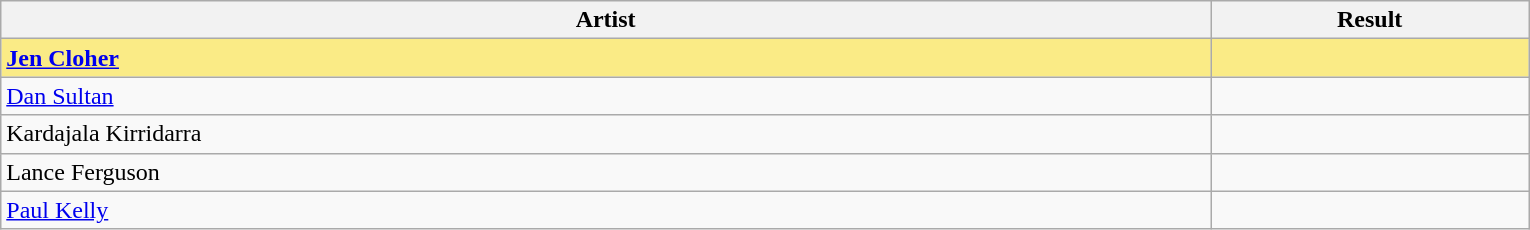<table class="sortable wikitable">
<tr>
<th width="19%">Artist</th>
<th width="5%">Result</th>
</tr>
<tr style="background:#FAEB86">
<td><strong><a href='#'>Jen Cloher</a></strong></td>
<td></td>
</tr>
<tr>
<td><a href='#'>Dan Sultan</a></td>
<td></td>
</tr>
<tr>
<td>Kardajala Kirridarra</td>
<td></td>
</tr>
<tr>
<td>Lance Ferguson</td>
<td></td>
</tr>
<tr>
<td><a href='#'>Paul Kelly</a></td>
<td></td>
</tr>
</table>
